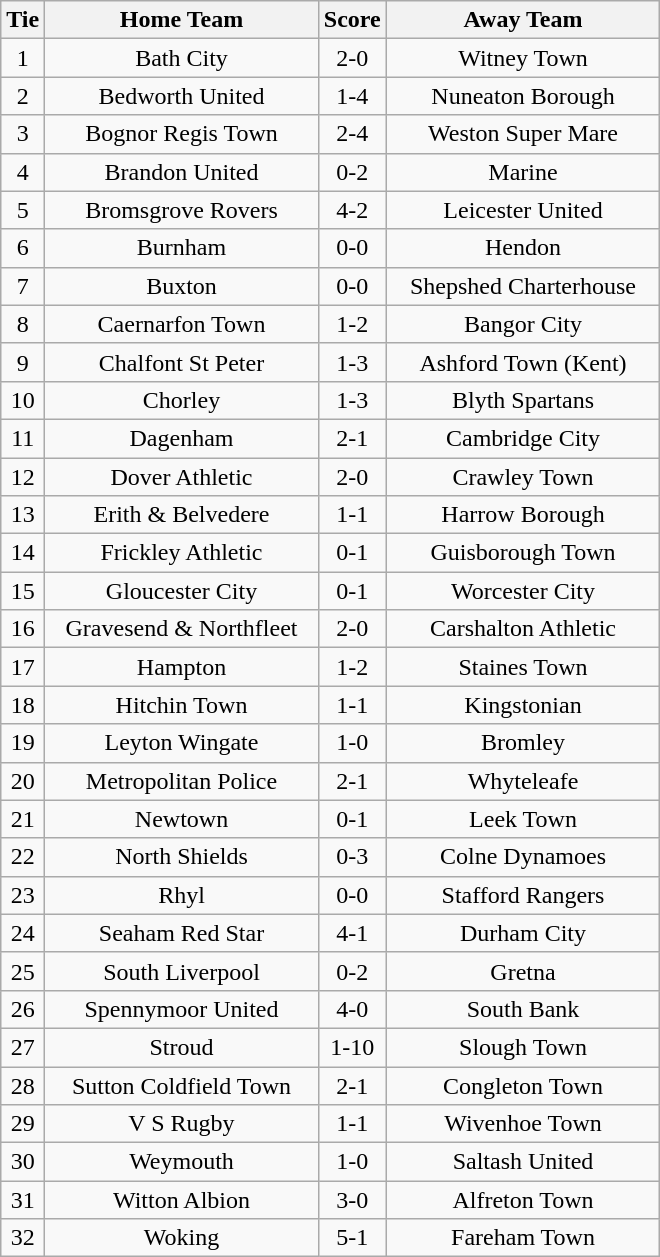<table class="wikitable" style="text-align:center;">
<tr>
<th width=20>Tie</th>
<th width=175>Home Team</th>
<th width=20>Score</th>
<th width=175>Away Team</th>
</tr>
<tr>
<td>1</td>
<td>Bath City</td>
<td>2-0</td>
<td>Witney Town</td>
</tr>
<tr>
<td>2</td>
<td>Bedworth United</td>
<td>1-4</td>
<td>Nuneaton Borough</td>
</tr>
<tr>
<td>3</td>
<td>Bognor Regis Town</td>
<td>2-4</td>
<td>Weston Super Mare</td>
</tr>
<tr>
<td>4</td>
<td>Brandon United</td>
<td>0-2</td>
<td>Marine</td>
</tr>
<tr>
<td>5</td>
<td>Bromsgrove Rovers</td>
<td>4-2</td>
<td>Leicester United</td>
</tr>
<tr>
<td>6</td>
<td>Burnham</td>
<td>0-0</td>
<td>Hendon</td>
</tr>
<tr>
<td>7</td>
<td>Buxton</td>
<td>0-0</td>
<td>Shepshed Charterhouse</td>
</tr>
<tr>
<td>8</td>
<td>Caernarfon Town</td>
<td>1-2</td>
<td>Bangor City</td>
</tr>
<tr>
<td>9</td>
<td>Chalfont St Peter</td>
<td>1-3</td>
<td>Ashford Town (Kent)</td>
</tr>
<tr>
<td>10</td>
<td>Chorley</td>
<td>1-3</td>
<td>Blyth Spartans</td>
</tr>
<tr>
<td>11</td>
<td>Dagenham</td>
<td>2-1</td>
<td>Cambridge City</td>
</tr>
<tr>
<td>12</td>
<td>Dover Athletic</td>
<td>2-0</td>
<td>Crawley Town</td>
</tr>
<tr>
<td>13</td>
<td>Erith & Belvedere</td>
<td>1-1</td>
<td>Harrow Borough</td>
</tr>
<tr>
<td>14</td>
<td>Frickley Athletic</td>
<td>0-1</td>
<td>Guisborough Town</td>
</tr>
<tr>
<td>15</td>
<td>Gloucester City</td>
<td>0-1</td>
<td>Worcester City</td>
</tr>
<tr>
<td>16</td>
<td>Gravesend & Northfleet</td>
<td>2-0</td>
<td>Carshalton Athletic</td>
</tr>
<tr>
<td>17</td>
<td>Hampton</td>
<td>1-2</td>
<td>Staines Town</td>
</tr>
<tr>
<td>18</td>
<td>Hitchin Town</td>
<td>1-1</td>
<td>Kingstonian</td>
</tr>
<tr>
<td>19</td>
<td>Leyton Wingate</td>
<td>1-0</td>
<td>Bromley</td>
</tr>
<tr>
<td>20</td>
<td>Metropolitan Police</td>
<td>2-1</td>
<td>Whyteleafe</td>
</tr>
<tr>
<td>21</td>
<td>Newtown</td>
<td>0-1</td>
<td>Leek Town</td>
</tr>
<tr>
<td>22</td>
<td>North Shields</td>
<td>0-3</td>
<td>Colne Dynamoes</td>
</tr>
<tr>
<td>23</td>
<td>Rhyl</td>
<td>0-0</td>
<td>Stafford Rangers</td>
</tr>
<tr>
<td>24</td>
<td>Seaham Red Star</td>
<td>4-1</td>
<td>Durham City</td>
</tr>
<tr>
<td>25</td>
<td>South Liverpool</td>
<td>0-2</td>
<td>Gretna</td>
</tr>
<tr>
<td>26</td>
<td>Spennymoor United</td>
<td>4-0</td>
<td>South Bank</td>
</tr>
<tr>
<td>27</td>
<td>Stroud</td>
<td>1-10</td>
<td>Slough Town</td>
</tr>
<tr>
<td>28</td>
<td>Sutton Coldfield Town</td>
<td>2-1</td>
<td>Congleton Town</td>
</tr>
<tr>
<td>29</td>
<td>V S Rugby</td>
<td>1-1</td>
<td>Wivenhoe Town</td>
</tr>
<tr>
<td>30</td>
<td>Weymouth</td>
<td>1-0</td>
<td>Saltash United</td>
</tr>
<tr>
<td>31</td>
<td>Witton Albion</td>
<td>3-0</td>
<td>Alfreton Town</td>
</tr>
<tr>
<td>32</td>
<td>Woking</td>
<td>5-1</td>
<td>Fareham Town</td>
</tr>
</table>
